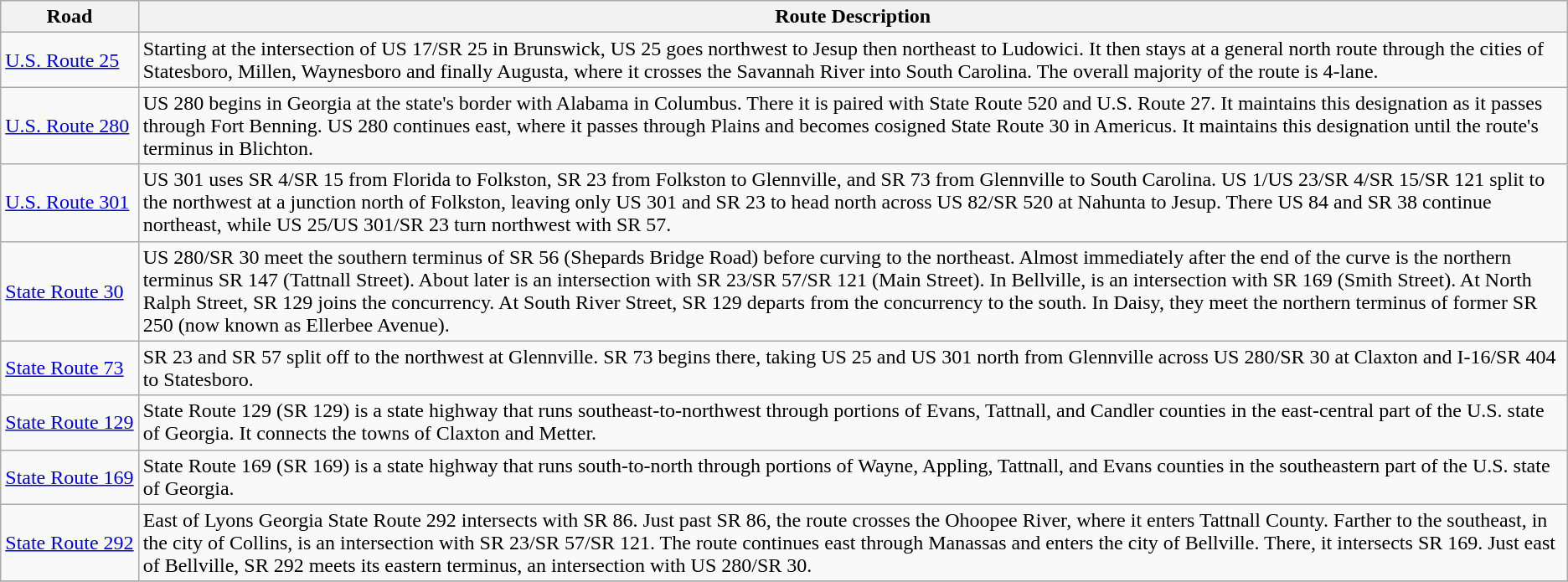<table class="wikitable sortable">
<tr>
<th>Road</th>
<th>Route Description</th>
</tr>
<tr>
<td> <a href='#'>U.S. Route 25</a></td>
<td>Starting at the intersection of US 17/SR 25 in Brunswick, US 25 goes northwest to Jesup then northeast to Ludowici. It then stays at a general north route through the cities of Statesboro, Millen, Waynesboro and finally Augusta, where it crosses the Savannah River into South Carolina. The overall majority of the route is 4-lane.</td>
</tr>
<tr>
<td nowrap=""> <a href='#'>U.S. Route 280</a></td>
<td>US 280 begins in Georgia at the state's border with Alabama in Columbus. There it is paired with State Route 520 and U.S. Route 27. It maintains this designation as it passes through Fort Benning. US 280 continues east, where it passes through Plains and becomes cosigned State Route 30 in Americus. It maintains this designation until the route's terminus in Blichton.</td>
</tr>
<tr>
<td> <a href='#'>U.S. Route 301</a></td>
<td>US 301 uses SR 4/SR 15 from Florida to Folkston, SR 23 from Folkston to Glennville, and SR 73 from Glennville to South Carolina. US 1/US 23/SR 4/SR 15/SR 121 split to the northwest at a junction north of Folkston, leaving only US 301 and SR 23 to head north across US 82/SR 520 at Nahunta to Jesup. There US 84 and SR 38 continue northeast, while US 25/US 301/SR 23 turn northwest with SR 57.</td>
</tr>
<tr>
<td> <a href='#'>State Route 30</a></td>
<td>US 280/SR 30 meet the southern terminus of SR 56 (Shepards Bridge Road) before curving to the northeast. Almost immediately after the end of the curve is the northern terminus SR 147 (Tattnall Street). About  later is an intersection with SR 23/SR 57/SR 121 (Main Street). In Bellville, is an intersection with SR 169 (Smith Street). At North Ralph Street, SR 129 joins the concurrency. At South River Street, SR 129 departs from the concurrency to the south. In Daisy, they meet the northern terminus of former SR 250 (now known as Ellerbee Avenue).</td>
</tr>
<tr>
<td> <a href='#'>State Route 73</a></td>
<td>SR 23 and SR 57 split off to the northwest at Glennville. SR 73 begins there, taking US 25 and US 301 north from Glennville across US 280/SR 30 at Claxton and I-16/SR 404 to Statesboro.</td>
</tr>
<tr>
<td> <a href='#'>State Route 129</a></td>
<td>State Route 129 (SR 129) is a  state highway that runs southeast-to-northwest through portions of Evans, Tattnall, and Candler counties in the east-central part of the U.S. state of Georgia. It connects the towns of Claxton and Metter.</td>
</tr>
<tr>
<td> <a href='#'>State Route 169</a></td>
<td>State Route 169 (SR 169) is a  state highway that runs south-to-north through portions of Wayne, Appling, Tattnall, and Evans counties in the southeastern part of the U.S. state of Georgia.</td>
</tr>
<tr>
<td nowrap=""> <a href='#'>State Route 292</a></td>
<td>East of Lyons Georgia State Route 292 intersects with SR 86. Just past SR 86, the route crosses the Ohoopee River, where it enters Tattnall County. Farther to the southeast, in the city of Collins, is an intersection with SR 23/SR 57/SR 121. The route continues east through Manassas and enters the city of Bellville. There, it intersects SR 169. Just east of Bellville, SR 292 meets its eastern terminus, an intersection with US 280/SR 30.</td>
</tr>
<tr>
</tr>
</table>
